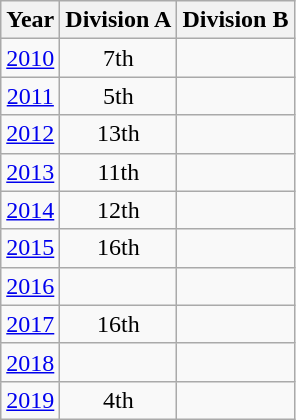<table class="wikitable" style="text-align:center">
<tr>
<th>Year</th>
<th>Division A</th>
<th>Division B</th>
</tr>
<tr>
<td><a href='#'>2010</a></td>
<td>7th</td>
<td></td>
</tr>
<tr>
<td><a href='#'>2011</a></td>
<td>5th</td>
<td></td>
</tr>
<tr>
<td><a href='#'>2012</a></td>
<td>13th</td>
<td></td>
</tr>
<tr>
<td><a href='#'>2013</a></td>
<td>11th</td>
<td></td>
</tr>
<tr>
<td><a href='#'>2014</a></td>
<td>12th</td>
<td></td>
</tr>
<tr>
<td><a href='#'>2015</a></td>
<td>16th</td>
<td></td>
</tr>
<tr>
<td><a href='#'>2016</a></td>
<td></td>
<td></td>
</tr>
<tr>
<td><a href='#'>2017</a></td>
<td>16th</td>
<td></td>
</tr>
<tr>
<td><a href='#'>2018</a></td>
<td></td>
<td></td>
</tr>
<tr>
<td><a href='#'>2019</a></td>
<td>4th</td>
<td></td>
</tr>
</table>
